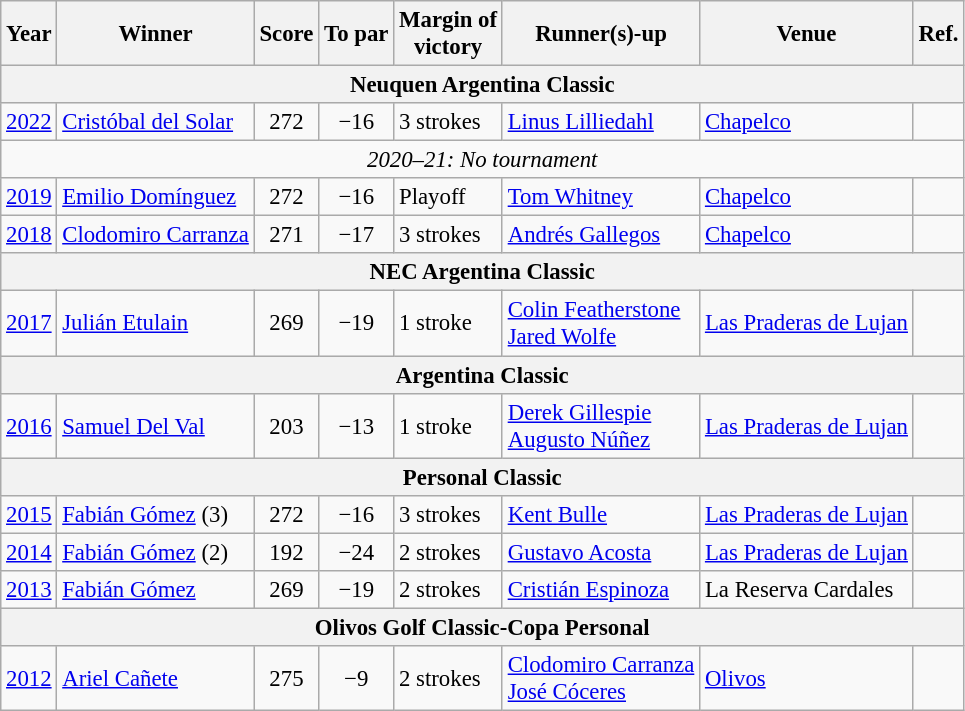<table class="wikitable" style="font-size:95%">
<tr>
<th>Year</th>
<th>Winner</th>
<th>Score</th>
<th>To par</th>
<th>Margin of<br>victory</th>
<th>Runner(s)-up</th>
<th>Venue</th>
<th>Ref.</th>
</tr>
<tr>
<th colspan=8>Neuquen Argentina Classic</th>
</tr>
<tr>
<td><a href='#'>2022</a></td>
<td> <a href='#'>Cristóbal del Solar</a></td>
<td align=center>272</td>
<td align=center>−16</td>
<td>3 strokes</td>
<td> <a href='#'>Linus Lilliedahl</a></td>
<td><a href='#'>Chapelco</a></td>
<td></td>
</tr>
<tr>
<td colspan=8 align=center><em>2020–21: No tournament</em></td>
</tr>
<tr>
<td><a href='#'>2019</a></td>
<td> <a href='#'>Emilio Domínguez</a></td>
<td align=center>272</td>
<td align=center>−16</td>
<td>Playoff</td>
<td> <a href='#'>Tom Whitney</a></td>
<td><a href='#'>Chapelco</a></td>
<td></td>
</tr>
<tr>
<td><a href='#'>2018</a></td>
<td> <a href='#'>Clodomiro Carranza</a></td>
<td align=center>271</td>
<td align=center>−17</td>
<td>3 strokes</td>
<td> <a href='#'>Andrés Gallegos</a></td>
<td><a href='#'>Chapelco</a></td>
<td></td>
</tr>
<tr>
<th colspan=8>NEC Argentina Classic</th>
</tr>
<tr>
<td><a href='#'>2017</a></td>
<td> <a href='#'>Julián Etulain</a></td>
<td align=center>269</td>
<td align=center>−19</td>
<td>1 stroke</td>
<td> <a href='#'>Colin Featherstone</a><br>  <a href='#'>Jared Wolfe</a></td>
<td><a href='#'>Las Praderas de Lujan</a></td>
<td></td>
</tr>
<tr>
<th colspan=8>Argentina Classic</th>
</tr>
<tr>
<td><a href='#'>2016</a></td>
<td> <a href='#'>Samuel Del Val</a></td>
<td align=center>203</td>
<td align=center>−13</td>
<td>1 stroke</td>
<td> <a href='#'>Derek Gillespie</a><br> <a href='#'>Augusto Núñez</a></td>
<td><a href='#'>Las Praderas de Lujan</a></td>
<td></td>
</tr>
<tr>
<th colspan=8>Personal Classic</th>
</tr>
<tr>
<td><a href='#'>2015</a></td>
<td> <a href='#'>Fabián Gómez</a> (3)</td>
<td align=center>272</td>
<td align=center>−16</td>
<td>3 strokes</td>
<td> <a href='#'>Kent Bulle</a></td>
<td><a href='#'>Las Praderas de Lujan</a></td>
<td></td>
</tr>
<tr>
<td><a href='#'>2014</a></td>
<td> <a href='#'>Fabián Gómez</a> (2)</td>
<td align=center>192</td>
<td align=center>−24</td>
<td>2 strokes</td>
<td> <a href='#'>Gustavo Acosta</a></td>
<td><a href='#'>Las Praderas de Lujan</a></td>
<td></td>
</tr>
<tr>
<td><a href='#'>2013</a></td>
<td> <a href='#'>Fabián Gómez</a></td>
<td align=center>269</td>
<td align=center>−19</td>
<td>2 strokes</td>
<td> <a href='#'>Cristián Espinoza</a></td>
<td>La Reserva Cardales</td>
<td></td>
</tr>
<tr>
<th colspan=8>Olivos Golf Classic-Copa Personal</th>
</tr>
<tr>
<td><a href='#'>2012</a></td>
<td> <a href='#'>Ariel Cañete</a></td>
<td align=center>275</td>
<td align=center>−9</td>
<td>2 strokes</td>
<td> <a href='#'>Clodomiro Carranza</a><br> <a href='#'>José Cóceres</a></td>
<td><a href='#'>Olivos</a></td>
<td></td>
</tr>
</table>
